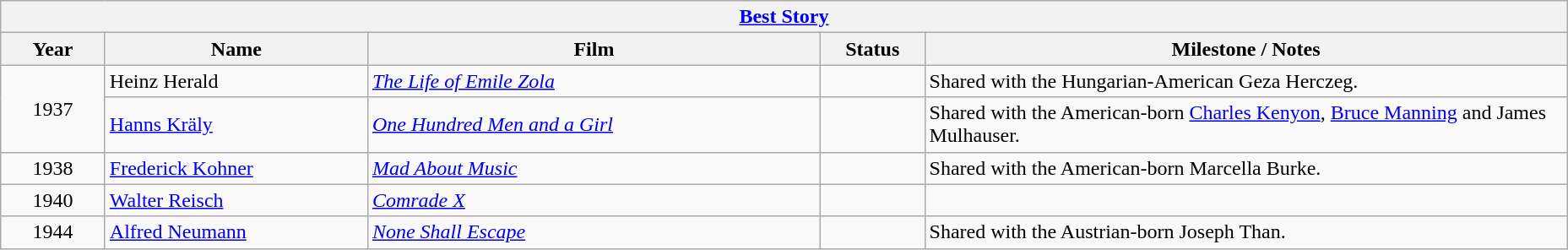<table class="wikitable" style="text-align: left">
<tr>
<th colspan=6 style="text-align:center;"><a href='#'>Best Story</a></th>
</tr>
<tr>
<th style="width:075px;">Year</th>
<th style="width:200px;">Name</th>
<th style="width:350px;">Film</th>
<th style="width:075px;">Status</th>
<th style="width:500px;">Milestone / Notes</th>
</tr>
<tr>
<td style="text-align: center" rowspan=2>1937</td>
<td>Heinz Herald</td>
<td><em><a href='#'>The Life of Emile Zola</a></em></td>
<td></td>
<td>Shared with the Hungarian-American Geza Herczeg.</td>
</tr>
<tr>
<td><a href='#'>Hanns Kräly</a></td>
<td><em><a href='#'>One Hundred Men and a Girl</a></em></td>
<td></td>
<td>Shared with the American-born <a href='#'>Charles Kenyon</a>, <a href='#'>Bruce Manning</a> and James Mulhauser.</td>
</tr>
<tr>
<td style="text-align: center">1938</td>
<td><a href='#'>Frederick Kohner</a></td>
<td><em><a href='#'>Mad About Music</a></em></td>
<td></td>
<td>Shared with the American-born Marcella Burke.</td>
</tr>
<tr>
<td style="text-align: center">1940</td>
<td><a href='#'>Walter Reisch</a></td>
<td><em><a href='#'>Comrade X</a></em></td>
<td></td>
<td></td>
</tr>
<tr>
<td style="text-align: center">1944</td>
<td><a href='#'>Alfred Neumann</a></td>
<td><em><a href='#'>None Shall Escape</a></em></td>
<td></td>
<td>Shared with the Austrian-born Joseph Than.</td>
</tr>
</table>
